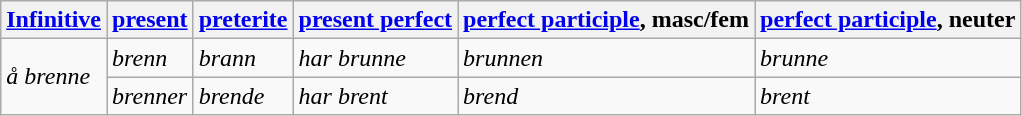<table class="wikitable">
<tr>
<th><a href='#'>Infinitive</a></th>
<th><a href='#'>present</a></th>
<th><a href='#'>preterite</a></th>
<th><a href='#'>present perfect</a></th>
<th><a href='#'>perfect participle</a>, masc/fem</th>
<th><a href='#'>perfect participle</a>, neuter</th>
</tr>
<tr>
<td rowspan=2><em>å brenne</em></td>
<td><em>brenn</em></td>
<td><em>brann</em></td>
<td><em>har brunne</em></td>
<td><em>brunnen</em></td>
<td><em>brunne</em></td>
</tr>
<tr>
<td><em>brenner</em></td>
<td><em>brende</em></td>
<td><em>har brent</em></td>
<td><em>brend</em></td>
<td><em>brent</em></td>
</tr>
</table>
